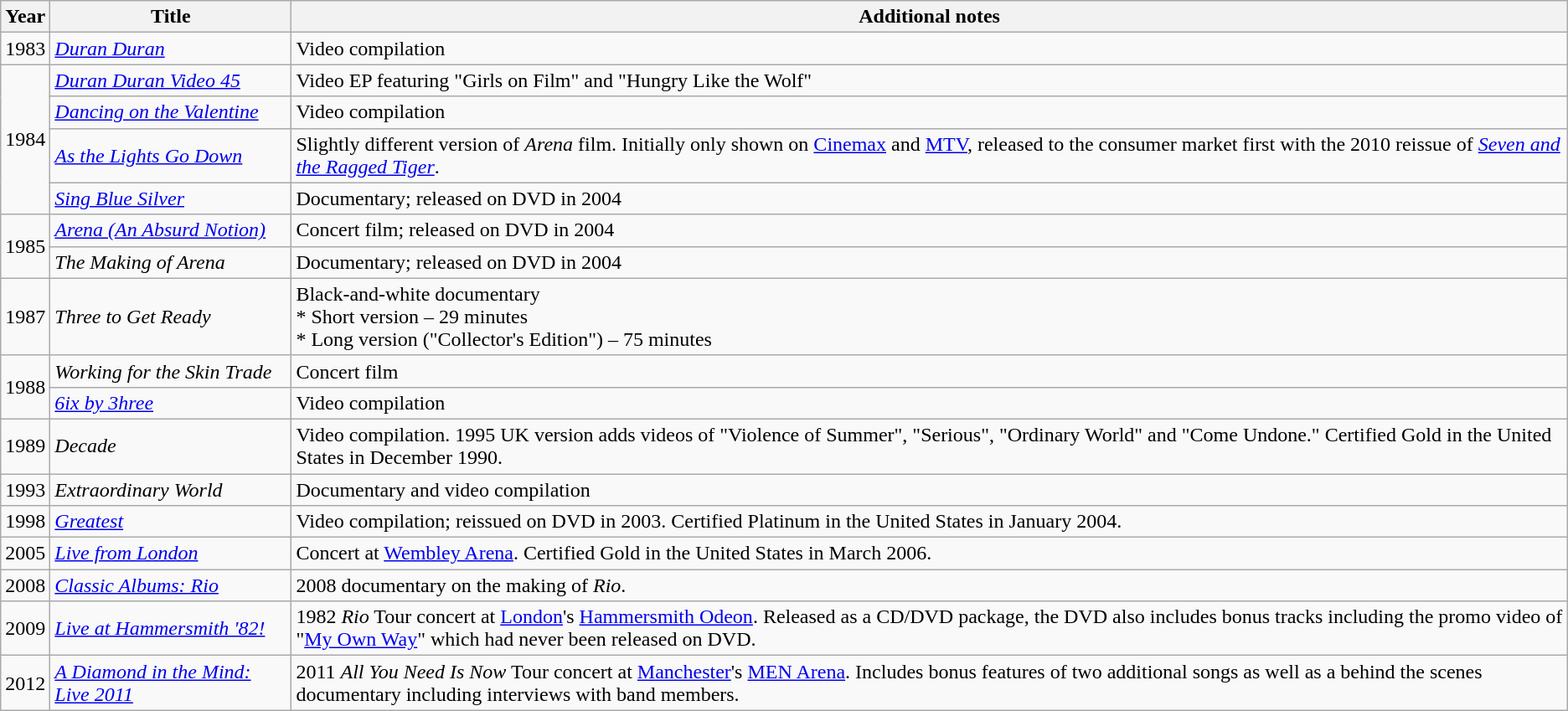<table class="wikitable">
<tr>
<th>Year</th>
<th>Title</th>
<th>Additional notes</th>
</tr>
<tr>
<td>1983</td>
<td><em><a href='#'>Duran Duran</a></em></td>
<td>Video compilation</td>
</tr>
<tr>
<td rowspan="4">1984</td>
<td><em><a href='#'>Duran Duran Video 45</a></em></td>
<td>Video EP featuring "Girls on Film" and "Hungry Like the Wolf"</td>
</tr>
<tr>
<td><em><a href='#'>Dancing on the Valentine</a></em></td>
<td>Video compilation</td>
</tr>
<tr>
<td><em><a href='#'>As the Lights Go Down</a></em></td>
<td>Slightly different version of <em>Arena</em> film. Initially only shown on <a href='#'>Cinemax</a> and <a href='#'>MTV</a>, released to the consumer market first with the 2010 reissue of <em><a href='#'>Seven and the Ragged Tiger</a></em>.</td>
</tr>
<tr>
<td><em><a href='#'>Sing Blue Silver</a></em></td>
<td>Documentary; released on DVD in 2004</td>
</tr>
<tr>
<td rowspan="2">1985</td>
<td><em><a href='#'>Arena (An Absurd Notion)</a></em></td>
<td>Concert film; released on DVD in 2004</td>
</tr>
<tr>
<td><em>The Making of Arena</em></td>
<td>Documentary; released on DVD in 2004</td>
</tr>
<tr>
<td>1987</td>
<td><em>Three to Get Ready</em></td>
<td>Black-and-white documentary<br>* Short version – 29 minutes<br>* Long version ("Collector's Edition") – 75 minutes</td>
</tr>
<tr>
<td rowspan="2">1988</td>
<td><em>Working for the Skin Trade</em></td>
<td>Concert film</td>
</tr>
<tr>
<td><em><a href='#'>6ix by 3hree</a></em></td>
<td>Video compilation</td>
</tr>
<tr>
<td>1989</td>
<td><em>Decade</em></td>
<td>Video compilation. 1995 UK version adds videos of "Violence of Summer", "Serious", "Ordinary World" and "Come Undone." Certified Gold in the United States in December 1990.</td>
</tr>
<tr>
<td>1993</td>
<td><em>Extraordinary World</em></td>
<td>Documentary and video compilation</td>
</tr>
<tr>
<td>1998</td>
<td><em><a href='#'>Greatest</a></em></td>
<td>Video compilation; reissued on DVD in 2003. Certified Platinum in the United States in January 2004.</td>
</tr>
<tr>
<td>2005</td>
<td><em><a href='#'>Live from London</a></em></td>
<td>Concert at <a href='#'>Wembley Arena</a>. Certified Gold in the United States in March 2006.</td>
</tr>
<tr>
<td>2008</td>
<td><em><a href='#'>Classic Albums: Rio</a></em></td>
<td>2008 documentary on the making of <em>Rio</em>.</td>
</tr>
<tr>
<td>2009</td>
<td><em><a href='#'>Live at Hammersmith '82!</a></em></td>
<td>1982 <em>Rio</em> Tour concert at <a href='#'>London</a>'s <a href='#'>Hammersmith Odeon</a>. Released as a CD/DVD package, the DVD also includes bonus tracks including the promo video of "<a href='#'>My Own Way</a>" which had never been released on DVD.</td>
</tr>
<tr>
<td>2012</td>
<td><em><a href='#'>A Diamond in the Mind: Live 2011</a></em></td>
<td>2011 <em>All You Need Is Now</em> Tour concert at <a href='#'>Manchester</a>'s <a href='#'>MEN Arena</a>. Includes bonus features of two additional songs as well as a behind the scenes documentary including interviews with band members.</td>
</tr>
</table>
